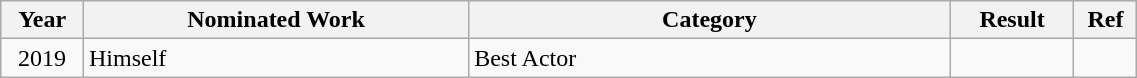<table class="wikitable" width="60%">
<tr>
<th width="3%">Year</th>
<th width="20%">Nominated Work</th>
<th width="25%">Category</th>
<th width="6%">Result</th>
<th width="2%">Ref</th>
</tr>
<tr>
<td align="center">2019</td>
<td>Himself</td>
<td>Best Actor</td>
<td></td>
<td align="center"></td>
</tr>
</table>
